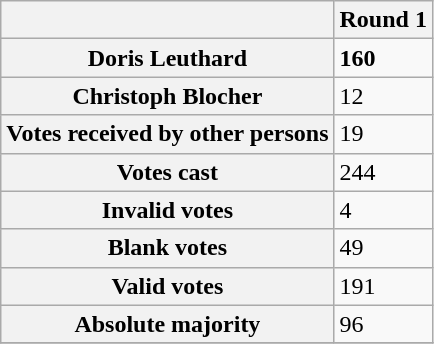<table class="wikitable">
<tr>
<th></th>
<th>Round 1</th>
</tr>
<tr>
<th>Doris Leuthard</th>
<td><strong>160</strong></td>
</tr>
<tr>
<th>Christoph Blocher</th>
<td>12</td>
</tr>
<tr>
<th>Votes received by other persons</th>
<td>19</td>
</tr>
<tr>
<th>Votes cast</th>
<td>244</td>
</tr>
<tr>
<th>Invalid votes</th>
<td>4</td>
</tr>
<tr>
<th>Blank votes</th>
<td>49</td>
</tr>
<tr>
<th>Valid votes</th>
<td>191</td>
</tr>
<tr>
<th>Absolute majority</th>
<td>96</td>
</tr>
<tr>
</tr>
</table>
